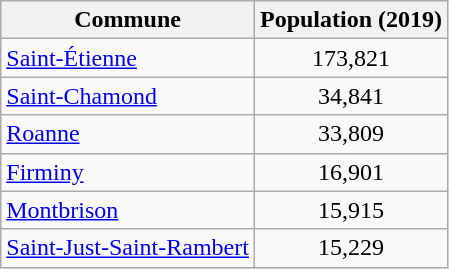<table class=wikitable>
<tr>
<th>Commune</th>
<th>Population (2019)</th>
</tr>
<tr>
<td><a href='#'>Saint-Étienne</a></td>
<td style="text-align: center;">173,821</td>
</tr>
<tr>
<td><a href='#'>Saint-Chamond</a></td>
<td style="text-align: center;">34,841</td>
</tr>
<tr>
<td><a href='#'>Roanne</a></td>
<td style="text-align: center;">33,809</td>
</tr>
<tr>
<td><a href='#'>Firminy</a></td>
<td style="text-align: center;">16,901</td>
</tr>
<tr>
<td><a href='#'>Montbrison</a></td>
<td style="text-align: center;">15,915</td>
</tr>
<tr>
<td><a href='#'>Saint-Just-Saint-Rambert</a></td>
<td style="text-align: center;">15,229</td>
</tr>
</table>
